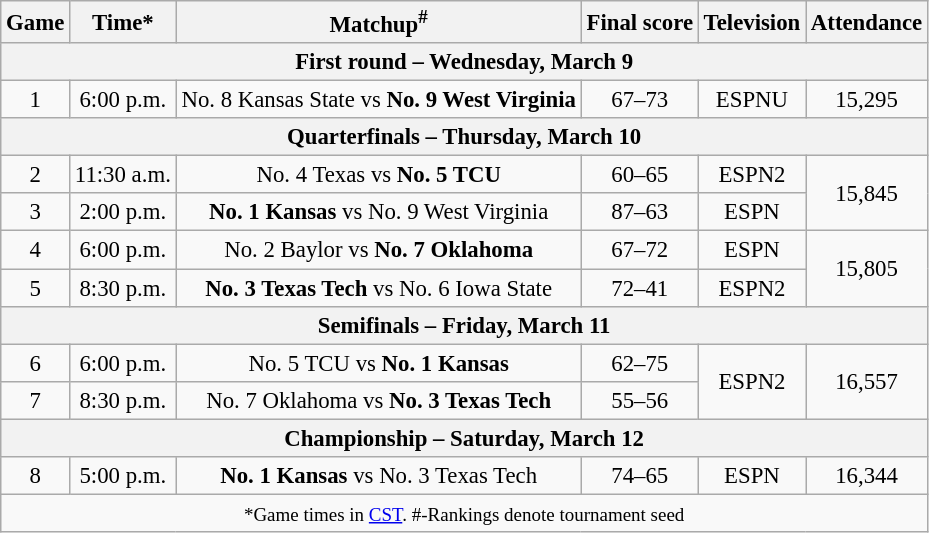<table class="wikitable" style="font-size: 95%;text-align:center">
<tr>
<th>Game</th>
<th>Time*</th>
<th>Matchup<sup>#</sup></th>
<th>Final score</th>
<th>Television</th>
<th>Attendance</th>
</tr>
<tr>
<th colspan=6>First round – Wednesday, March 9</th>
</tr>
<tr>
<td>1</td>
<td>6:00 p.m.</td>
<td>No. 8 Kansas State vs <strong>No. 9 West Virginia</strong></td>
<td>67–73</td>
<td>ESPNU</td>
<td>15,295</td>
</tr>
<tr>
<th colspan=6>Quarterfinals – Thursday, March 10</th>
</tr>
<tr>
<td>2</td>
<td>11:30 a.m.</td>
<td>No. 4 Texas vs <strong>No. 5 TCU</strong></td>
<td>60–65</td>
<td>ESPN2</td>
<td rowspan=2>15,845</td>
</tr>
<tr>
<td>3</td>
<td>2:00 p.m.</td>
<td><strong>No. 1 Kansas</strong> vs No. 9 West Virginia</td>
<td>87–63</td>
<td>ESPN</td>
</tr>
<tr>
<td>4</td>
<td>6:00 p.m.</td>
<td>No. 2 Baylor vs <strong>No. 7 Oklahoma</strong></td>
<td>67–72</td>
<td>ESPN</td>
<td rowspan=2>15,805</td>
</tr>
<tr>
<td>5</td>
<td>8:30 p.m.</td>
<td><strong>No. 3 Texas Tech</strong> vs No. 6 Iowa State</td>
<td>72–41</td>
<td>ESPN2</td>
</tr>
<tr>
<th colspan=6>Semifinals – Friday, March 11</th>
</tr>
<tr>
<td>6</td>
<td>6:00 p.m.</td>
<td>No. 5 TCU vs <strong>No. 1 Kansas</strong></td>
<td>62–75</td>
<td rowspan=2>ESPN2</td>
<td rowspan=2>16,557</td>
</tr>
<tr>
<td>7</td>
<td>8:30 p.m.</td>
<td>No. 7 Oklahoma vs <strong>No. 3 Texas Tech</strong></td>
<td>55–56</td>
</tr>
<tr>
<th colspan=6>Championship – Saturday, March 12</th>
</tr>
<tr>
<td>8</td>
<td>5:00 p.m.</td>
<td><strong>No. 1 Kansas</strong> vs No. 3 Texas Tech</td>
<td>74–65</td>
<td>ESPN</td>
<td>16,344</td>
</tr>
<tr>
<td colspan=6><small>*Game times in <a href='#'>CST</a>. #-Rankings denote tournament seed</small></td>
</tr>
</table>
